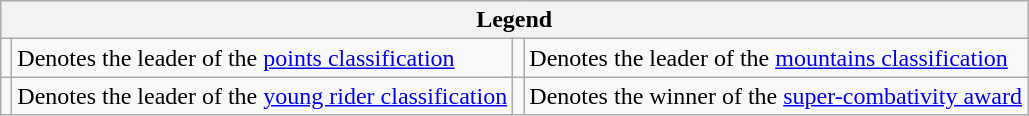<table class="wikitable">
<tr>
<th scope="col" colspan="4">Legend</th>
</tr>
<tr>
<td></td>
<td>Denotes the leader of the <a href='#'>points classification</a></td>
<td></td>
<td>Denotes the leader of the <a href='#'>mountains classification</a></td>
</tr>
<tr>
<td></td>
<td>Denotes the leader of the <a href='#'>young rider classification</a></td>
<td></td>
<td>Denotes the winner of the <a href='#'>super-combativity award</a></td>
</tr>
</table>
